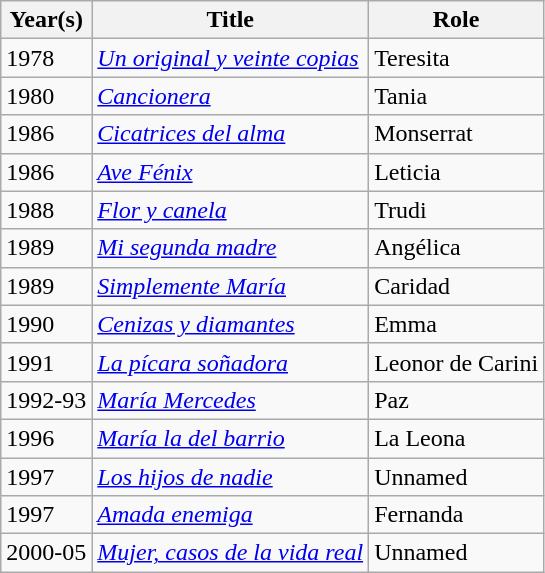<table class="wikitable">
<tr>
<th>Year(s)</th>
<th>Title</th>
<th>Role</th>
</tr>
<tr>
<td>1978</td>
<td><em><a href='#'>Un original y veinte copias</a></em></td>
<td>Teresita</td>
</tr>
<tr>
<td>1980</td>
<td><em><a href='#'>Cancionera</a></em></td>
<td>Tania</td>
</tr>
<tr>
<td>1986</td>
<td><em><a href='#'>Cicatrices del alma</a></em></td>
<td>Monserrat</td>
</tr>
<tr>
<td>1986</td>
<td><em><a href='#'>Ave Fénix</a></em></td>
<td>Leticia</td>
</tr>
<tr>
<td>1988</td>
<td><em><a href='#'>Flor y canela</a></em></td>
<td>Trudi</td>
</tr>
<tr>
<td>1989</td>
<td><em><a href='#'>Mi segunda madre</a></em></td>
<td>Angélica</td>
</tr>
<tr>
<td>1989</td>
<td><em><a href='#'>Simplemente María</a></em></td>
<td>Caridad</td>
</tr>
<tr>
<td>1990</td>
<td><em><a href='#'>Cenizas y diamantes</a></em></td>
<td>Emma</td>
</tr>
<tr>
<td>1991</td>
<td><em><a href='#'>La pícara soñadora</a></em></td>
<td>Leonor de Carini</td>
</tr>
<tr>
<td>1992-93</td>
<td><em><a href='#'>María Mercedes</a></em></td>
<td>Paz</td>
</tr>
<tr>
<td>1996</td>
<td><em><a href='#'>María la del barrio</a></em></td>
<td>La Leona</td>
</tr>
<tr>
<td>1997</td>
<td><em><a href='#'>Los hijos de nadie</a></em></td>
<td>Unnamed</td>
</tr>
<tr>
<td>1997</td>
<td><em><a href='#'>Amada enemiga</a></em></td>
<td>Fernanda</td>
</tr>
<tr>
<td>2000-05</td>
<td><a href='#'><em>Mujer, casos de la vida real</em></a></td>
<td>Unnamed</td>
</tr>
</table>
